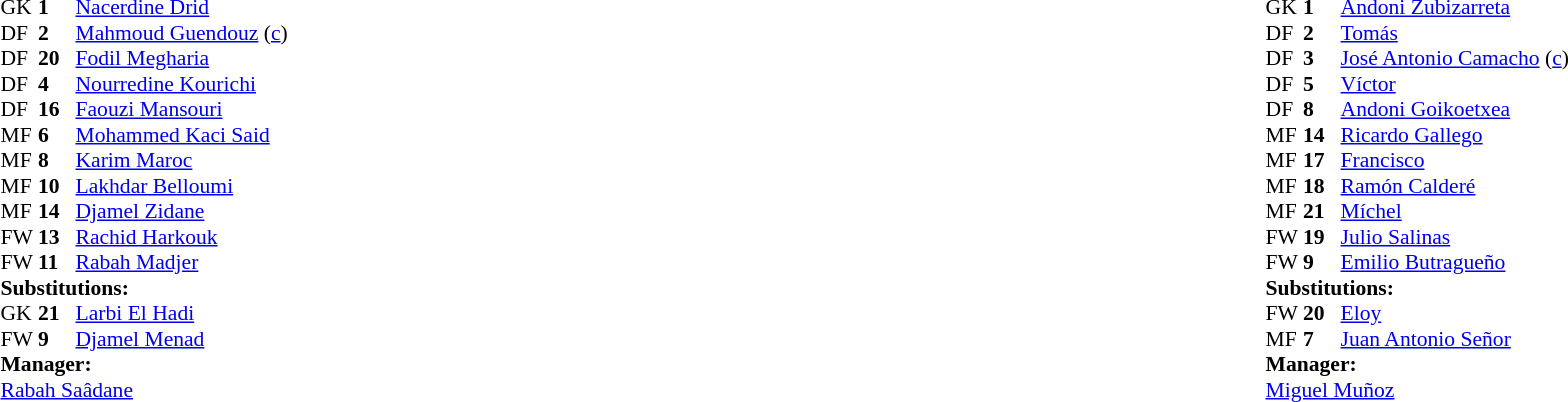<table width="100%">
<tr>
<td valign="top" width="50%"><br><table style="font-size: 90%" cellspacing="0" cellpadding="0">
<tr>
<th width="25"></th>
<th width="25"></th>
</tr>
<tr>
<td>GK</td>
<td><strong>1</strong></td>
<td><a href='#'>Nacerdine Drid</a></td>
<td></td>
<td></td>
</tr>
<tr>
<td>DF</td>
<td><strong>2</strong></td>
<td><a href='#'>Mahmoud Guendouz</a> (<a href='#'>c</a>)</td>
</tr>
<tr>
<td>DF</td>
<td><strong>20</strong></td>
<td><a href='#'>Fodil Megharia</a></td>
</tr>
<tr>
<td>DF</td>
<td><strong>4</strong></td>
<td><a href='#'>Nourredine Kourichi</a></td>
</tr>
<tr>
<td>DF</td>
<td><strong>16</strong></td>
<td><a href='#'>Faouzi Mansouri</a></td>
</tr>
<tr>
<td>MF</td>
<td><strong>6</strong></td>
<td><a href='#'>Mohammed Kaci Said</a></td>
</tr>
<tr>
<td>MF</td>
<td><strong>8</strong></td>
<td><a href='#'>Karim Maroc</a></td>
</tr>
<tr>
<td>MF</td>
<td><strong>10</strong></td>
<td><a href='#'>Lakhdar Belloumi</a></td>
</tr>
<tr>
<td>MF</td>
<td><strong>14</strong></td>
<td><a href='#'>Djamel Zidane</a></td>
<td></td>
<td></td>
</tr>
<tr>
<td>FW</td>
<td><strong>13</strong></td>
<td><a href='#'>Rachid Harkouk</a></td>
</tr>
<tr>
<td>FW</td>
<td><strong>11</strong></td>
<td><a href='#'>Rabah Madjer</a></td>
<td></td>
</tr>
<tr>
<td colspan=3><strong>Substitutions:</strong></td>
</tr>
<tr>
<td>GK</td>
<td><strong>21</strong></td>
<td><a href='#'>Larbi El Hadi</a></td>
<td></td>
<td></td>
</tr>
<tr>
<td>FW</td>
<td><strong>9</strong></td>
<td><a href='#'>Djamel Menad</a></td>
<td></td>
<td></td>
</tr>
<tr>
<td colspan=3><strong>Manager:</strong></td>
</tr>
<tr>
<td colspan=3> <a href='#'>Rabah Saâdane</a></td>
</tr>
</table>
</td>
<td valign="top" width="50%"><br><table style="font-size: 90%" cellspacing="0" cellpadding="0" align="center">
<tr>
<th width=25></th>
<th width=25></th>
</tr>
<tr>
<td>GK</td>
<td><strong>1</strong></td>
<td><a href='#'>Andoni Zubizarreta</a></td>
</tr>
<tr>
<td>DF</td>
<td><strong>2</strong></td>
<td><a href='#'>Tomás</a></td>
</tr>
<tr>
<td>DF</td>
<td><strong>3</strong></td>
<td><a href='#'>José Antonio Camacho</a> (<a href='#'>c</a>)</td>
</tr>
<tr>
<td>DF</td>
<td><strong>5</strong></td>
<td><a href='#'>Víctor</a></td>
</tr>
<tr>
<td>DF</td>
<td><strong>8</strong></td>
<td><a href='#'>Andoni Goikoetxea</a></td>
<td></td>
</tr>
<tr>
<td>MF</td>
<td><strong>14</strong></td>
<td><a href='#'>Ricardo Gallego</a></td>
</tr>
<tr>
<td>MF</td>
<td><strong>17</strong></td>
<td><a href='#'>Francisco</a></td>
</tr>
<tr>
<td>MF</td>
<td><strong>18</strong></td>
<td><a href='#'>Ramón Calderé</a></td>
</tr>
<tr>
<td>MF</td>
<td><strong>21</strong></td>
<td><a href='#'>Míchel</a></td>
<td></td>
<td></td>
</tr>
<tr>
<td>FW</td>
<td><strong>19</strong></td>
<td><a href='#'>Julio Salinas</a></td>
</tr>
<tr>
<td>FW</td>
<td><strong>9</strong></td>
<td><a href='#'>Emilio Butragueño</a></td>
<td></td>
<td></td>
</tr>
<tr>
<td colspan=3><strong>Substitutions:</strong></td>
</tr>
<tr>
<td>FW</td>
<td><strong>20</strong></td>
<td><a href='#'>Eloy</a></td>
<td></td>
<td></td>
</tr>
<tr>
<td>MF</td>
<td><strong>7</strong></td>
<td><a href='#'>Juan Antonio Señor</a></td>
<td></td>
<td></td>
</tr>
<tr>
<td colspan=3><strong>Manager:</strong></td>
</tr>
<tr>
<td colspan=3> <a href='#'>Miguel Muñoz</a></td>
</tr>
</table>
</td>
</tr>
</table>
